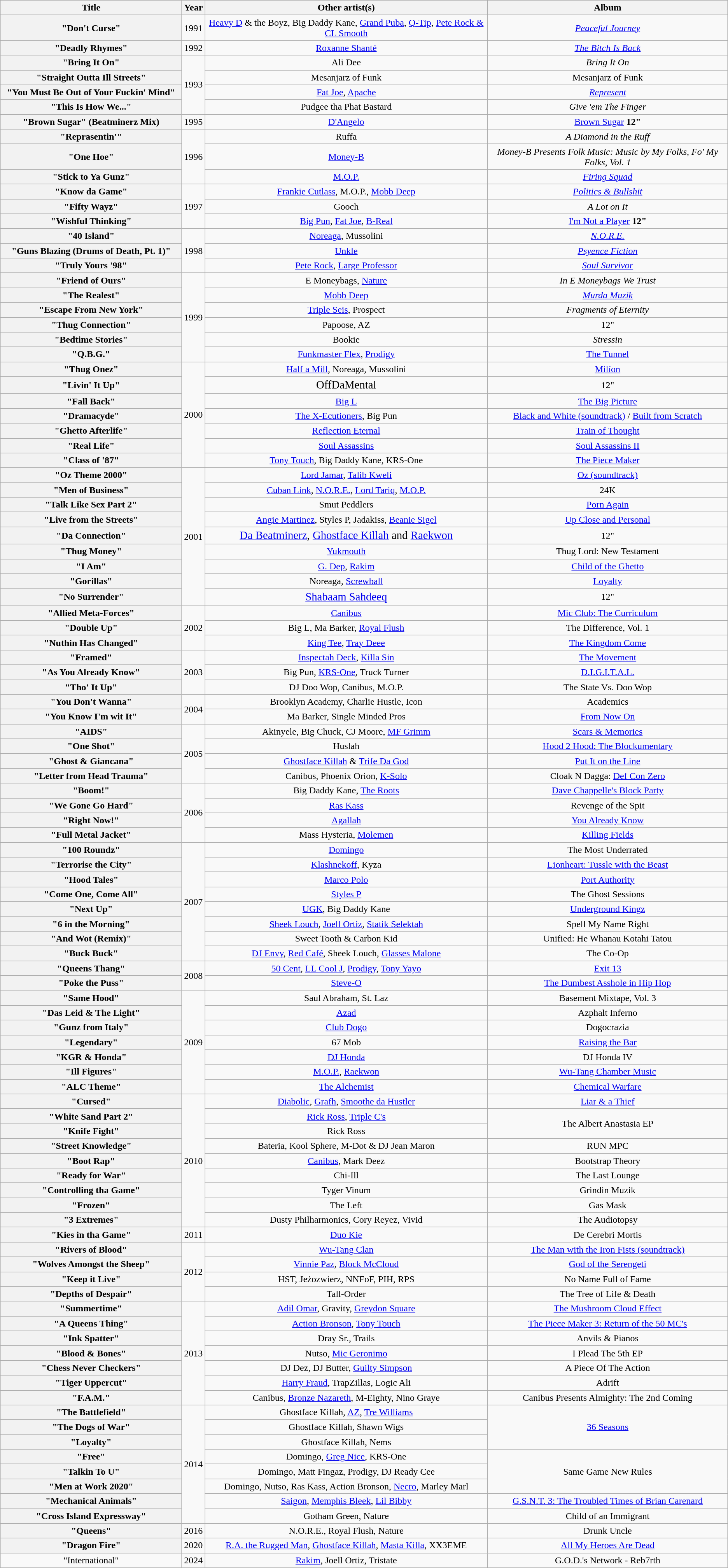<table class="wikitable plainrowheaders" style="text-align:center;" border="1">
<tr>
<th scope="col" style="width:19em;">Title</th>
<th scope="col">Year</th>
<th scope="col">Other artist(s)</th>
<th scope="col">Album</th>
</tr>
<tr>
<th scope="row">"Don't Curse"</th>
<td>1991</td>
<td><a href='#'>Heavy D</a> & the Boyz, Big Daddy Kane, <a href='#'>Grand Puba</a>, <a href='#'>Q-Tip</a>, <a href='#'>Pete Rock & CL Smooth</a></td>
<td rowspan="1"><em><a href='#'>Peaceful Journey</a></em></td>
</tr>
<tr>
<th scope="row">"Deadly Rhymes"</th>
<td>1992</td>
<td><a href='#'>Roxanne Shanté</a></td>
<td rowspan="1"><em><a href='#'>The Bitch Is Back</a></em></td>
</tr>
<tr>
<th scope="row">"Bring It On"</th>
<td rowspan="4">1993</td>
<td>Ali Dee</td>
<td rowspan="1"><em>Bring It On</em></td>
</tr>
<tr>
<th>"Straight Outta Ill Streets"</th>
<td>Mesanjarz of Funk</td>
<td>Mesanjarz of Funk</td>
</tr>
<tr>
<th scope="row">"You Must Be Out of Your Fuckin' Mind"</th>
<td><a href='#'>Fat Joe</a>, <a href='#'>Apache</a></td>
<td rowspan="1"><em><a href='#'>Represent</a></em></td>
</tr>
<tr>
<th scope="row">"This Is How We..."</th>
<td>Pudgee tha Phat Bastard</td>
<td rowspan="1"><em>Give 'em The Finger</em></td>
</tr>
<tr>
<th>"Brown Sugar" (Beatminerz Mix)</th>
<td>1995</td>
<td><a href='#'>D'Angelo</a></td>
<td><a href='#'>Brown Sugar</a> <strong>12"</strong></td>
</tr>
<tr>
<th scope="row">"Reprasentin'"</th>
<td rowspan="3">1996</td>
<td>Ruffa</td>
<td rowspan="1"><em>A Diamond in the Ruff</em></td>
</tr>
<tr>
<th scope="row">"One Hoe"</th>
<td><a href='#'>Money-B</a></td>
<td rowspan="1"><em>Money-B Presents Folk Music: Music by My Folks, Fo' My Folks, Vol. 1</em></td>
</tr>
<tr>
<th scope="row">"Stick to Ya Gunz"</th>
<td><a href='#'>M.O.P.</a></td>
<td rowspan="1"><em><a href='#'>Firing Squad</a></em></td>
</tr>
<tr>
<th scope="row">"Know da Game"</th>
<td rowspan="3">1997</td>
<td><a href='#'>Frankie Cutlass</a>, M.O.P., <a href='#'>Mobb Deep</a></td>
<td rowspan="1"><em><a href='#'>Politics & Bullshit</a></em></td>
</tr>
<tr>
<th scope="row">"Fifty Wayz"</th>
<td>Gooch</td>
<td rowspan="1"><em>A Lot on It</em></td>
</tr>
<tr>
<th>"Wishful Thinking"</th>
<td><a href='#'>Big Pun</a>, <a href='#'>Fat Joe</a>, <a href='#'>B-Real</a></td>
<td><a href='#'>I'm Not a Player</a> <strong>12"</strong></td>
</tr>
<tr>
<th scope="row">"40 Island"</th>
<td rowspan="3">1998</td>
<td><a href='#'>Noreaga</a>, Mussolini</td>
<td rowspan="1"><em><a href='#'>N.O.R.E.</a></em></td>
</tr>
<tr>
<th scope="row">"Guns Blazing (Drums of Death, Pt. 1)"</th>
<td><a href='#'>Unkle</a></td>
<td rowspan="1"><em><a href='#'>Psyence Fiction</a></em></td>
</tr>
<tr>
<th scope="row">"Truly Yours '98"</th>
<td><a href='#'>Pete Rock</a>, <a href='#'>Large Professor</a></td>
<td rowspan="1"><em><a href='#'>Soul Survivor</a></em></td>
</tr>
<tr>
<th scope="row">"Friend of Ours"</th>
<td rowspan="6">1999</td>
<td>E Moneybags, <a href='#'>Nature</a></td>
<td rowspan="1"><em>In E Moneybags We Trust</em></td>
</tr>
<tr>
<th scope="row">"The Realest"</th>
<td><a href='#'>Mobb Deep</a></td>
<td rowspan="1"><em><a href='#'>Murda Muzik</a></em></td>
</tr>
<tr>
<th>"Escape From New York"</th>
<td><a href='#'>Triple Seis</a>, Prospect</td>
<td><em>Fragments of Eternity</em></td>
</tr>
<tr>
<th>"Thug Connection"</th>
<td>Papoose, AZ</td>
<td>12"</td>
</tr>
<tr>
<th scope="row">"Bedtime Stories"</th>
<td>Bookie</td>
<td rowspan="1"><em>Stressin<strong></td>
</tr>
<tr>
<th scope="row">"Q.B.G."</th>
<td><a href='#'>Funkmaster Flex</a>, <a href='#'>Prodigy</a></td>
<td rowspan="1"></em><a href='#'>The Tunnel</a><em></td>
</tr>
<tr>
<th scope="row">"Thug Onez"</th>
<td rowspan="7">2000</td>
<td><a href='#'>Half a Mill</a>, Noreaga, Mussolini</td>
<td rowspan="1"></em><a href='#'>Milíon</a><em></td>
</tr>
<tr>
<th>"Livin' It Up"</th>
<td><span><big>OffDaMental</big></span></td>
<td>12"</td>
</tr>
<tr>
<th scope="row">"Fall Back"</th>
<td><a href='#'>Big L</a></td>
<td rowspan="1"></em><a href='#'>The Big Picture</a><em></td>
</tr>
<tr>
<th scope="row">"Dramacyde"</th>
<td><a href='#'>The X-Ecutioners</a>, Big Pun</td>
<td rowspan="1"><a href='#'>Black and White (soundtrack)</a> </em>/ <a href='#'>Built from Scratch</a><em></td>
</tr>
<tr>
<th scope="row">"Ghetto Afterlife"</th>
<td><a href='#'>Reflection Eternal</a></td>
<td rowspan="1"></em><a href='#'>Train of Thought</a><em></td>
</tr>
<tr>
<th scope="row">"Real Life"</th>
<td><a href='#'>Soul Assassins</a></td>
<td rowspan="1"></em><a href='#'>Soul Assassins II</a><em></td>
</tr>
<tr>
<th scope="row">"Class of '87"</th>
<td><a href='#'>Tony Touch</a>, Big Daddy Kane, KRS-One</td>
<td rowspan="1"></em><a href='#'>The Piece Maker</a><em></td>
</tr>
<tr>
<th scope="row">"Oz Theme 2000"</th>
<td rowspan="9">2001</td>
<td><a href='#'>Lord Jamar</a>, <a href='#'>Talib Kweli</a></td>
<td rowspan="1"></em><a href='#'>Oz (soundtrack)</a><em></td>
</tr>
<tr>
<th scope="row">"Men of Business"</th>
<td><a href='#'>Cuban Link</a>, <a href='#'>N.O.R.E.</a>, <a href='#'>Lord Tariq</a>, <a href='#'>M.O.P.</a></td>
<td></em>24K<em></td>
</tr>
<tr>
<th scope="row">"Talk Like Sex Part 2"</th>
<td>Smut Peddlers</td>
<td rowspan="1"></em><a href='#'>Porn Again</a><em></td>
</tr>
<tr>
<th>"Live from the Streets"</th>
<td><a href='#'>Angie Martinez</a>, Styles P, Jadakiss, <a href='#'>Beanie Sigel</a></td>
<td><a href='#'></em>Up Close and Personal<em></a></td>
</tr>
<tr>
<th>"Da Connection"</th>
<td><span><big><a href='#'>Da Beatminerz</a>, <a href='#'>Ghostface Killah</a> and <a href='#'>Raekwon</a></big></span></td>
<td>12"</td>
</tr>
<tr>
<th>"Thug Money"</th>
<td><a href='#'>Yukmouth</a></td>
<td></em>Thug Lord: New Testament<em></td>
</tr>
<tr>
<th scope="row">"I Am"</th>
<td><a href='#'>G. Dep</a>, <a href='#'>Rakim</a></td>
<td rowspan="1"></em><a href='#'>Child of the Ghetto</a><em></td>
</tr>
<tr>
<th scope="row">"Gorillas"</th>
<td>Noreaga, <a href='#'>Screwball</a></td>
<td rowspan="1"></em><a href='#'>Loyalty</a><em></td>
</tr>
<tr>
<th>"No Surrender"</th>
<td><span><a href='#'><big>Shabaam Sahdeeq</big></a></span></td>
<td>12"</td>
</tr>
<tr>
<th scope="row">"Allied Meta-Forces"</th>
<td rowspan="3">2002</td>
<td><a href='#'>Canibus</a></td>
<td rowspan="1"></em><a href='#'>Mic Club: The Curriculum</a><em></td>
</tr>
<tr>
<th scope="row">"Double Up"</th>
<td>Big L, Ma Barker, <a href='#'>Royal Flush</a></td>
<td rowspan="1"></em>The Difference, Vol. 1<em></td>
</tr>
<tr>
<th scope="row">"Nuthin Has Changed"</th>
<td><a href='#'>King Tee</a>, <a href='#'>Tray Deee</a></td>
<td rowspan="1"></em><a href='#'>The Kingdom Come</a><em></td>
</tr>
<tr>
<th scope="row">"Framed"</th>
<td rowspan="3">2003</td>
<td><a href='#'>Inspectah Deck</a>, <a href='#'>Killa Sin</a></td>
<td rowspan="1"></em><a href='#'>The Movement</a><em></td>
</tr>
<tr>
<th scope="row">"As You Already Know"</th>
<td>Big Pun, <a href='#'>KRS-One</a>, Truck Turner</td>
<td rowspan="1"></em><a href='#'>D.I.G.I.T.A.L.</a><em></td>
</tr>
<tr>
<th scope="row">"Tho' It Up"</th>
<td>DJ Doo Wop, Canibus, M.O.P.</td>
<td rowspan="1"></em>The State Vs. Doo Wop<em></td>
</tr>
<tr>
<th scope="row">"You Don't Wanna"</th>
<td rowspan="2">2004</td>
<td>Brooklyn Academy, Charlie Hustle, Icon</td>
<td rowspan="1"></em>Academics<em></td>
</tr>
<tr>
<th scope="row">"You Know I'm wit It"</th>
<td>Ma Barker, Single Minded Pros</td>
<td rowspan="1"></em><a href='#'>From Now On</a><em></td>
</tr>
<tr>
<th scope="row">"AIDS"</th>
<td rowspan="4">2005</td>
<td>Akinyele, Big Chuck, CJ Moore, <a href='#'>MF Grimm</a></td>
<td rowspan="1"></em><a href='#'>Scars & Memories</a><em></td>
</tr>
<tr>
<th scope="row">"One Shot"</th>
<td>Huslah</td>
<td rowspan="1"></em><a href='#'>Hood 2 Hood: The Blockumentary</a><em></td>
</tr>
<tr>
<th scope="row">"Ghost & Giancana"</th>
<td><a href='#'>Ghostface Killah</a> & <a href='#'>Trife Da God</a></td>
<td rowspan="1"></em><a href='#'>Put It on the Line</a><em></td>
</tr>
<tr>
<th scope="row">"Letter from Head Trauma"</th>
<td>Canibus, Phoenix Orion, <a href='#'>K-Solo</a></td>
<td rowspan="1"></em>Cloak N Dagga: <a href='#'>Def Con Zero</a><em></td>
</tr>
<tr>
<th scope="row">"Boom!"</th>
<td rowspan="4">2006</td>
<td>Big Daddy Kane, <a href='#'>The Roots</a></td>
<td rowspan="1"></em><a href='#'>Dave Chappelle's Block Party</a><em></td>
</tr>
<tr>
<th scope="row">"We Gone Go Hard"</th>
<td><a href='#'>Ras Kass</a></td>
<td rowspan="1"></em>Revenge of the Spit<em></td>
</tr>
<tr>
<th scope="row">"Right Now!"</th>
<td><a href='#'>Agallah</a></td>
<td rowspan="1"></em><a href='#'>You Already Know</a><em></td>
</tr>
<tr>
<th scope="row">"Full Metal Jacket"</th>
<td>Mass Hysteria, <a href='#'>Molemen</a></td>
<td rowspan="1"></em><a href='#'>Killing Fields</a><em></td>
</tr>
<tr>
<th scope="row">"100 Roundz"</th>
<td rowspan="8">2007</td>
<td><a href='#'>Domingo</a></td>
<td rowspan="1"></em>The Most Underrated<em></td>
</tr>
<tr>
<th scope="row">"Terrorise the City"</th>
<td><a href='#'>Klashnekoff</a>, Kyza</td>
<td rowspan="1"></em><a href='#'>Lionheart: Tussle with the Beast</a><em></td>
</tr>
<tr>
<th scope="row">"Hood Tales"</th>
<td><a href='#'>Marco Polo</a></td>
<td rowspan="1"></em><a href='#'>Port Authority</a><em></td>
</tr>
<tr>
<th scope="row">"Come One, Come All"</th>
<td><a href='#'>Styles P</a></td>
<td rowspan="1"></em>The Ghost Sessions<em></td>
</tr>
<tr>
<th scope="row">"Next Up"</th>
<td><a href='#'>UGK</a>, Big Daddy Kane</td>
<td rowspan="1"></em><a href='#'>Underground Kingz</a><em></td>
</tr>
<tr>
<th scope="row">"6 in the Morning"</th>
<td><a href='#'>Sheek Louch</a>, <a href='#'>Joell Ortiz</a>, <a href='#'>Statik Selektah</a></td>
<td rowspan="1"></em>Spell My Name Right<em></td>
</tr>
<tr>
<th scope="row">"And Wot (Remix)"</th>
<td>Sweet Tooth & Carbon Kid</td>
<td rowspan="1"></em>Unified: He Whanau Kotahi Tatou<em></td>
</tr>
<tr>
<th scope="row">"Buck Buck"</th>
<td><a href='#'>DJ Envy</a>, <a href='#'>Red Café</a>, Sheek Louch, <a href='#'>Glasses Malone</a></td>
<td rowspan="1"></em>The Co-Op<em></td>
</tr>
<tr>
<th scope="row">"Queens Thang"</th>
<td rowspan="2">2008</td>
<td><a href='#'>50 Cent</a>, <a href='#'>LL Cool J</a>, <a href='#'>Prodigy</a>, <a href='#'>Tony Yayo</a></td>
<td rowspan="1"></em><a href='#'>Exit 13</a><em></td>
</tr>
<tr>
<th scope="row">"Poke the Puss"</th>
<td><a href='#'>Steve-O</a></td>
<td></em><a href='#'>The Dumbest Asshole in Hip Hop</a><em></td>
</tr>
<tr>
<th scope="row">"Same Hood"</th>
<td rowspan="7">2009</td>
<td>Saul Abraham, St. Laz</td>
<td rowspan="1"></em>Basement Mixtape, Vol. 3<em></td>
</tr>
<tr>
<th scope="row">"Das Leid & The Light"</th>
<td><a href='#'>Azad</a></td>
<td rowspan="1"></em>Azphalt Inferno<em></td>
</tr>
<tr>
<th scope="row">"Gunz from Italy"</th>
<td><a href='#'>Club Dogo</a></td>
<td rowspan="1"></em>Dogocrazia<em></td>
</tr>
<tr>
<th scope="row">"Legendary"</th>
<td>67 Mob</td>
<td rowspan="1"></em><a href='#'>Raising the Bar</a><em></td>
</tr>
<tr>
<th scope="row">"KGR & Honda"</th>
<td><a href='#'>DJ Honda</a></td>
<td rowspan="1"></em>DJ Honda IV<em></td>
</tr>
<tr>
<th scope="row">"Ill Figures"</th>
<td><a href='#'>M.O.P.</a>, <a href='#'>Raekwon</a></td>
<td rowspan="1"></em><a href='#'>Wu-Tang Chamber Music</a><em></td>
</tr>
<tr>
<th scope="row">"ALC Theme"</th>
<td><a href='#'>The Alchemist</a></td>
<td rowspan="1"></em><a href='#'>Chemical Warfare</a><em></td>
</tr>
<tr>
<th scope="row">"Cursed"</th>
<td rowspan="9">2010</td>
<td><a href='#'>Diabolic</a>, <a href='#'>Grafh</a>, <a href='#'>Smoothe da Hustler</a></td>
<td rowspan="1"></em><a href='#'>Liar & a Thief</a><em></td>
</tr>
<tr>
<th scope="row">"White Sand Part 2"</th>
<td><a href='#'>Rick Ross</a>, <a href='#'>Triple C's</a></td>
<td rowspan="2"></em>The Albert Anastasia EP<em></td>
</tr>
<tr>
<th scope="row">"Knife Fight"</th>
<td>Rick Ross</td>
</tr>
<tr>
<th scope="row">"Street Knowledge"</th>
<td>Bateria, Kool Sphere, M-Dot & DJ Jean Maron</td>
<td rowspan="1"></em>RUN MPC<em></td>
</tr>
<tr>
<th scope="row">"Boot Rap"</th>
<td><a href='#'>Canibus</a>, Mark Deez</td>
<td rowspan="1"></em>Bootstrap Theory<em></td>
</tr>
<tr>
<th scope="row">"Ready for War"</th>
<td>Chi-Ill</td>
<td rowspan="1"></em>The Last Lounge<em></td>
</tr>
<tr>
<th scope="row">"Controlling tha Game"</th>
<td>Tyger Vinum</td>
<td rowspan="1"></em>Grindin Muzik<em></td>
</tr>
<tr>
<th scope="row">"Frozen"</th>
<td>The Left</td>
<td rowspan="1"></em>Gas Mask<em></td>
</tr>
<tr>
<th scope="row">"3 Extremes"</th>
<td>Dusty Philharmonics, Cory Reyez, Vivid</td>
<td rowspan="1"></em>The Audiotopsy<em></td>
</tr>
<tr>
<th scope="row">"Kies in tha Game"</th>
<td>2011</td>
<td><a href='#'>Duo Kie</a></td>
<td rowspan="1"></em>De Cerebri Mortis<em></td>
</tr>
<tr>
<th scope="row">"Rivers of Blood"</th>
<td rowspan="4">2012</td>
<td><a href='#'>Wu-Tang Clan</a></td>
<td rowspan="1"></em><a href='#'>The Man with the Iron Fists (soundtrack)</a><em></td>
</tr>
<tr>
<th scope="row">"Wolves Amongst the Sheep"</th>
<td><a href='#'>Vinnie Paz</a>, <a href='#'>Block McCloud</a></td>
<td rowspan="1"></em><a href='#'>God of the Serengeti</a><em></td>
</tr>
<tr>
<th scope="row">"Keep it Live"</th>
<td>HST, Jeżozwierz, NNFoF, PIH, RPS</td>
<td rowspan="1"></em>No Name Full of Fame<em></td>
</tr>
<tr>
<th scope="row">"Depths of Despair"</th>
<td>Tall-Order</td>
<td rowspan="1"></em>The Tree of Life & Death<em></td>
</tr>
<tr>
<th scope="row">"Summertime"</th>
<td rowspan="7">2013</td>
<td><a href='#'>Adil Omar</a>, Gravity, <a href='#'>Greydon Square</a></td>
<td rowspan="1"></em><a href='#'>The Mushroom Cloud Effect</a><em></td>
</tr>
<tr>
<th scope="row">"A Queens Thing"</th>
<td><a href='#'>Action Bronson</a>, <a href='#'>Tony Touch</a></td>
<td rowspan="1"></em><a href='#'>The Piece Maker 3: Return of the 50 MC's</a><em></td>
</tr>
<tr>
<th scope="row">"Ink Spatter"</th>
<td>Dray Sr., Trails</td>
<td rowspan="1"></em>Anvils & Pianos<em></td>
</tr>
<tr>
<th scope="row">"Blood & Bones"</th>
<td>Nutso, <a href='#'>Mic Geronimo</a></td>
<td rowspan="1"></em>I Plead The 5th EP<em></td>
</tr>
<tr>
<th scope="row">"Chess Never Checkers"</th>
<td>DJ Dez, DJ Butter, <a href='#'>Guilty Simpson</a></td>
<td rowspan="1"></em>A Piece Of The Action<em></td>
</tr>
<tr>
<th scope="row">"Tiger Uppercut"</th>
<td><a href='#'>Harry Fraud</a>, TrapZillas, Logic Ali</td>
<td rowspan="1"></em>Adrift<em></td>
</tr>
<tr>
<th scope="row">"F.A.M."</th>
<td>Canibus, <a href='#'>Bronze Nazareth</a>, M-Eighty, Nino Graye</td>
<td rowspan="1"></em>Canibus Presents Almighty: The 2nd Coming<em></td>
</tr>
<tr>
<th scope="row">"The Battlefield"</th>
<td rowspan="8">2014</td>
<td>Ghostface Killah, <a href='#'>AZ</a>, <a href='#'>Tre Williams</a></td>
<td rowspan="3"></em><a href='#'>36 Seasons</a><em></td>
</tr>
<tr>
<th scope="row">"The Dogs of War"</th>
<td>Ghostface Killah, Shawn Wigs</td>
</tr>
<tr>
<th scope="row">"Loyalty"</th>
<td>Ghostface Killah, Nems</td>
</tr>
<tr>
<th scope="row">"Free"</th>
<td>Domingo, <a href='#'>Greg Nice</a>, KRS-One</td>
<td rowspan="3"></em>Same Game New Rules<em></td>
</tr>
<tr>
<th scope="row">"Talkin To U"</th>
<td>Domingo, Matt Fingaz, Prodigy, DJ Ready Cee</td>
</tr>
<tr>
<th scope="row">"Men at Work 2020"</th>
<td>Domingo, Nutso, Ras Kass, Action Bronson, <a href='#'>Necro</a>, Marley Marl</td>
</tr>
<tr>
<th scope="row">"Mechanical Animals"</th>
<td><a href='#'>Saigon</a>, <a href='#'>Memphis Bleek</a>, <a href='#'>Lil Bibby</a></td>
<td rowspan="1"></em><a href='#'>G.S.N.T. 3: The Troubled Times of Brian Carenard</a><em></td>
</tr>
<tr>
<th scope="row">"Cross Island Expressway"</th>
<td>Gotham Green, Nature</td>
<td rowspan="1"></em>Child of an Immigrant<em></td>
</tr>
<tr>
<th scope="row">"Queens"</th>
<td rowspan="1">2016</td>
<td>N.O.R.E., Royal Flush, Nature</td>
<td rowspan="1"></em>Drunk Uncle<em></td>
</tr>
<tr>
<th scope="row">"Dragon Fire"</th>
<td rowspan="1">2020</td>
<td><a href='#'>R.A. the Rugged Man</a>, <a href='#'>Ghostface Killah</a>, <a href='#'>Masta Killa</a>, XX3EME</td>
<td></em><a href='#'>All My Heroes Are Dead</a><em></td>
</tr>
<tr>
<td>"International"</td>
<td>2024</td>
<td><a href='#'>Rakim</a>, Joell Ortiz, Tristate</td>
<td>G.O.D.'s Network - Reb7rth</td>
</tr>
</table>
